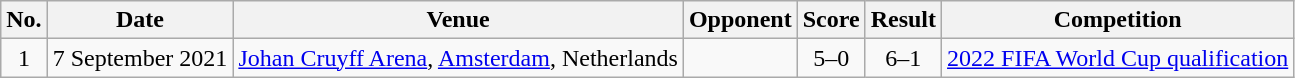<table class="wikitable sortable">
<tr>
<th scope="col">No.</th>
<th scope="col">Date</th>
<th scope="col">Venue</th>
<th scope="col">Opponent</th>
<th scope="col">Score</th>
<th scope="col">Result</th>
<th scope="col">Competition</th>
</tr>
<tr>
<td align="center">1</td>
<td>7 September 2021</td>
<td><a href='#'>Johan Cruyff Arena</a>, <a href='#'>Amsterdam</a>, Netherlands</td>
<td></td>
<td align="center">5–0</td>
<td align="center">6–1</td>
<td><a href='#'>2022 FIFA World Cup qualification</a></td>
</tr>
</table>
